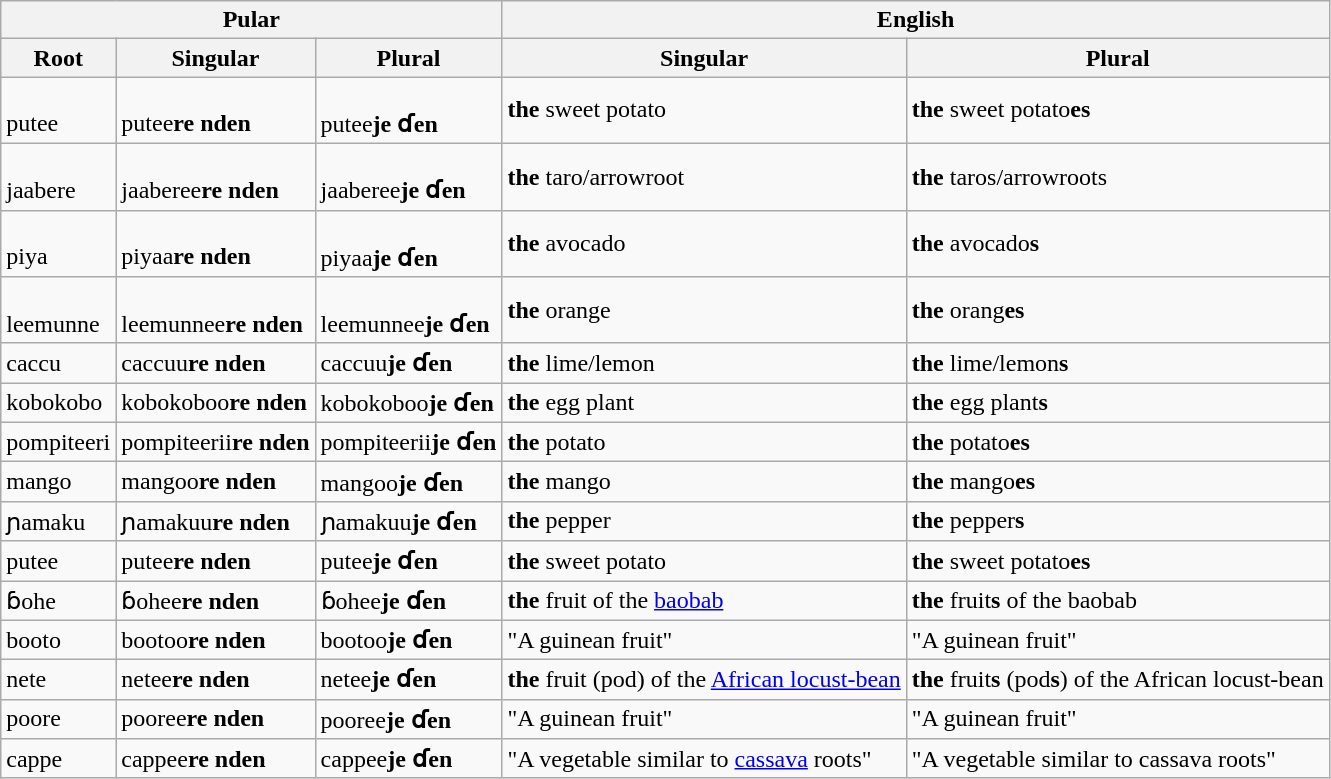<table class="wikitable">
<tr>
<th colspan="3">Pular</th>
<th colspan="2">English</th>
</tr>
<tr>
<th>Root</th>
<th>Singular</th>
<th>Plural</th>
<th>Singular</th>
<th>Plural</th>
</tr>
<tr>
<td><br>putee</td>
<td><br>putee<strong>re nden</strong></td>
<td><br>putee<strong>je ɗen</strong></td>
<td><strong>the</strong> sweet potato</td>
<td><strong>the</strong> sweet potato<strong>es</strong></td>
</tr>
<tr>
<td><br>jaabere</td>
<td><br>jaaberee<strong>re nden</strong></td>
<td><br>jaaberee<strong>je ɗen</strong></td>
<td><strong>the</strong> taro/arrowroot</td>
<td><strong>the</strong> taros/arrowroots</td>
</tr>
<tr>
<td><br>piya</td>
<td><br>piyaa<strong>re nden</strong></td>
<td><br>piyaa<strong>je ɗen</strong></td>
<td><strong>the</strong> avocado</td>
<td><strong>the</strong> avocado<strong>s</strong></td>
</tr>
<tr>
<td><br>leemunne</td>
<td><br>leemunnee<strong>re nden</strong></td>
<td><br>leemunnee<strong>je ɗen</strong></td>
<td><strong>the</strong> orange</td>
<td><strong>the</strong> orang<strong>es</strong></td>
</tr>
<tr>
<td>caccu</td>
<td>caccuu<strong>re nden</strong></td>
<td>caccuu<strong>je ɗen</strong></td>
<td><strong>the</strong> lime/lemon</td>
<td><strong>the</strong> lime/lemon<strong>s</strong></td>
</tr>
<tr>
<td>kobokobo</td>
<td>kobokoboo<strong>re nden</strong></td>
<td>kobokoboo<strong>je ɗen</strong></td>
<td><strong>the</strong> egg plant</td>
<td><strong>the</strong> egg plant<strong>s</strong></td>
</tr>
<tr>
<td>pompiteeri</td>
<td>pompiteerii<strong>re nden</strong></td>
<td>pompiteerii<strong>je ɗen</strong></td>
<td><strong>the</strong> potato</td>
<td><strong>the</strong> potato<strong>es</strong></td>
</tr>
<tr>
<td>mango</td>
<td>mangoo<strong>re nden</strong></td>
<td>mangoo<strong>je ɗen</strong></td>
<td><strong>the</strong> mango</td>
<td><strong>the</strong> mango<strong>es</strong></td>
</tr>
<tr>
<td>ɲamaku</td>
<td>ɲamakuu<strong>re nden</strong></td>
<td>ɲamakuu<strong>je ɗen</strong></td>
<td><strong>the</strong> pepper</td>
<td><strong>the</strong> pepper<strong>s</strong></td>
</tr>
<tr>
<td>putee</td>
<td>putee<strong>re nden</strong></td>
<td>putee<strong>je ɗen</strong></td>
<td><strong>the</strong> sweet potato</td>
<td><strong>the</strong> sweet potato<strong>es</strong></td>
</tr>
<tr>
<td>ɓohe</td>
<td>ɓohee<strong>re nden</strong></td>
<td>ɓohee<strong>je ɗen</strong></td>
<td><strong>the</strong> fruit of the <a href='#'>baobab</a></td>
<td><strong>the</strong> fruit<strong>s</strong> of the baobab</td>
</tr>
<tr>
<td>booto</td>
<td>bootoo<strong>re nden</strong></td>
<td>bootoo<strong>je ɗen</strong></td>
<td>"A guinean fruit"</td>
<td>"A guinean fruit"</td>
</tr>
<tr>
<td>nete</td>
<td>netee<strong>re nden</strong></td>
<td>netee<strong>je ɗen</strong></td>
<td><strong>the</strong> fruit (pod) of the <a href='#'>African locust-bean</a></td>
<td><strong>the</strong> fruit<strong>s</strong> (pod<strong>s</strong>) of the African locust-bean</td>
</tr>
<tr>
<td>poore</td>
<td>pooree<strong>re nden</strong></td>
<td>pooree<strong>je ɗen</strong></td>
<td>"A guinean fruit"</td>
<td>"A guinean fruit"</td>
</tr>
<tr>
<td>cappe</td>
<td>cappee<strong>re nden</strong></td>
<td>cappee<strong>je ɗen</strong></td>
<td>"A vegetable similar to <a href='#'>cassava</a> roots"</td>
<td>"A vegetable similar to cassava roots"</td>
</tr>
</table>
